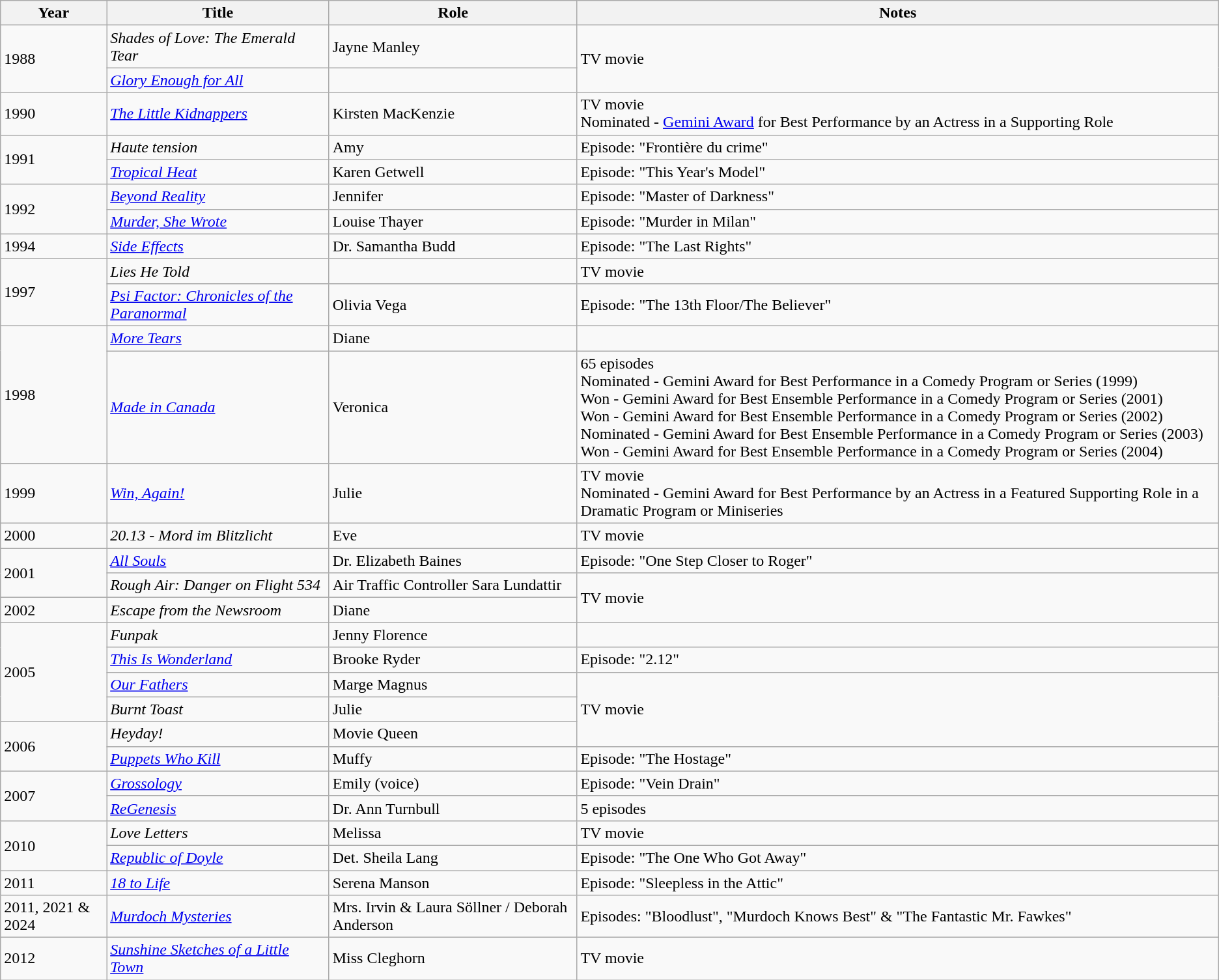<table class="wikitable sortable">
<tr>
<th>Year</th>
<th>Title</th>
<th>Role</th>
<th class="unsortable">Notes</th>
</tr>
<tr>
<td rowspan=2>1988</td>
<td><em>Shades of Love: The Emerald Tear</em></td>
<td>Jayne Manley</td>
<td rowspan=2>TV movie</td>
</tr>
<tr>
<td><em><a href='#'>Glory Enough for All</a></em></td>
<td></td>
</tr>
<tr>
<td>1990</td>
<td data-sort-value="Little Kidnappers, The"><em><a href='#'>The Little Kidnappers</a></em></td>
<td>Kirsten MacKenzie</td>
<td>TV movie<br>Nominated - <a href='#'>Gemini Award</a> for Best Performance by an Actress in a Supporting Role</td>
</tr>
<tr>
<td rowspan=2>1991</td>
<td><em>Haute tension</em></td>
<td>Amy</td>
<td>Episode: "Frontière du crime"</td>
</tr>
<tr>
<td><em><a href='#'>Tropical Heat</a></em></td>
<td>Karen Getwell</td>
<td>Episode: "This Year's Model"</td>
</tr>
<tr>
<td rowspan=2>1992</td>
<td><em><a href='#'>Beyond Reality</a></em></td>
<td>Jennifer</td>
<td>Episode: "Master of Darkness"</td>
</tr>
<tr>
<td><em><a href='#'>Murder, She Wrote</a></em></td>
<td>Louise Thayer</td>
<td>Episode: "Murder in Milan"</td>
</tr>
<tr>
<td>1994</td>
<td><em><a href='#'>Side Effects</a></em></td>
<td>Dr. Samantha Budd</td>
<td>Episode: "The Last Rights"</td>
</tr>
<tr>
<td rowspan=2>1997</td>
<td><em>Lies He Told</em></td>
<td></td>
<td>TV movie</td>
</tr>
<tr>
<td><em><a href='#'>Psi Factor: Chronicles of the Paranormal</a></em></td>
<td>Olivia Vega</td>
<td>Episode: "The 13th Floor/The Believer"</td>
</tr>
<tr>
<td rowspan=2>1998</td>
<td><em><a href='#'>More Tears</a></em></td>
<td>Diane</td>
<td></td>
</tr>
<tr>
<td><em><a href='#'>Made in Canada</a></em></td>
<td>Veronica</td>
<td>65 episodes<br>Nominated - Gemini Award for Best Performance in a Comedy Program or Series (1999)<br>Won - Gemini Award for Best Ensemble Performance in a Comedy Program or Series (2001)<br>Won - Gemini Award for Best Ensemble Performance in a Comedy Program or Series (2002)<br>Nominated - Gemini Award for Best Ensemble Performance in a Comedy Program or Series (2003)<br>Won - Gemini Award for Best Ensemble Performance in a Comedy Program or Series (2004)</td>
</tr>
<tr>
<td>1999</td>
<td><em><a href='#'>Win, Again!</a></em></td>
<td>Julie</td>
<td>TV movie<br>Nominated - Gemini Award for Best Performance by an Actress in a Featured Supporting Role in a Dramatic Program or Miniseries</td>
</tr>
<tr>
<td>2000</td>
<td><em>20.13 - Mord im Blitzlicht</em></td>
<td>Eve</td>
<td>TV movie</td>
</tr>
<tr>
<td rowspan=2>2001</td>
<td><em><a href='#'>All Souls</a></em></td>
<td>Dr. Elizabeth Baines</td>
<td>Episode: "One Step Closer to Roger"</td>
</tr>
<tr>
<td><em>Rough Air: Danger on Flight 534</em></td>
<td>Air Traffic Controller Sara Lundattir</td>
<td rowspan=2>TV movie</td>
</tr>
<tr>
<td>2002</td>
<td><em>Escape from the Newsroom</em></td>
<td>Diane</td>
</tr>
<tr>
<td rowspan=4>2005</td>
<td><em>Funpak</em></td>
<td>Jenny Florence</td>
<td></td>
</tr>
<tr>
<td><em><a href='#'>This Is Wonderland</a></em></td>
<td>Brooke Ryder</td>
<td>Episode: "2.12"</td>
</tr>
<tr>
<td><em><a href='#'>Our Fathers</a></em></td>
<td>Marge Magnus</td>
<td rowspan=3>TV movie</td>
</tr>
<tr>
<td><em>Burnt Toast</em></td>
<td>Julie</td>
</tr>
<tr>
<td rowspan=2>2006</td>
<td><em>Heyday!</em></td>
<td>Movie Queen</td>
</tr>
<tr>
<td><em><a href='#'>Puppets Who Kill</a></em></td>
<td>Muffy</td>
<td>Episode: "The Hostage"</td>
</tr>
<tr>
<td rowspan=2>2007</td>
<td><em><a href='#'>Grossology</a></em></td>
<td>Emily (voice)</td>
<td>Episode: "Vein Drain"</td>
</tr>
<tr>
<td><em><a href='#'>ReGenesis</a></em></td>
<td>Dr. Ann Turnbull</td>
<td>5 episodes</td>
</tr>
<tr>
<td rowspan=2>2010</td>
<td><em>Love Letters</em></td>
<td>Melissa</td>
<td>TV movie</td>
</tr>
<tr>
<td><em><a href='#'>Republic of Doyle</a></em></td>
<td>Det. Sheila Lang</td>
<td>Episode: "The One Who Got Away"</td>
</tr>
<tr>
<td>2011</td>
<td><em><a href='#'>18 to Life</a></em></td>
<td>Serena Manson</td>
<td>Episode: "Sleepless in the Attic"</td>
</tr>
<tr>
<td>2011, 2021 & 2024</td>
<td><em><a href='#'>Murdoch Mysteries</a></em></td>
<td>Mrs. Irvin & Laura Söllner / Deborah Anderson</td>
<td>Episodes: "Bloodlust", "Murdoch Knows Best" & "The Fantastic Mr. Fawkes"</td>
</tr>
<tr>
<td>2012</td>
<td><em><a href='#'>Sunshine Sketches of a Little Town</a></em></td>
<td>Miss Cleghorn</td>
<td>TV movie</td>
</tr>
</table>
